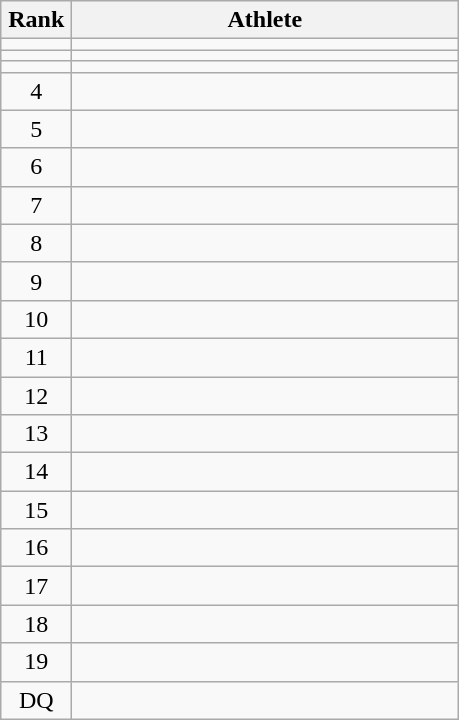<table class="wikitable" style="text-align: center;">
<tr>
<th width=40>Rank</th>
<th width=250>Athlete</th>
</tr>
<tr>
<td></td>
<td align="left"></td>
</tr>
<tr>
<td></td>
<td align="left"></td>
</tr>
<tr>
<td></td>
<td align="left"></td>
</tr>
<tr>
<td>4</td>
<td align="left"></td>
</tr>
<tr>
<td>5</td>
<td align="left"></td>
</tr>
<tr>
<td>6</td>
<td align="left"></td>
</tr>
<tr>
<td>7</td>
<td align="left"></td>
</tr>
<tr>
<td>8</td>
<td align="left"></td>
</tr>
<tr>
<td>9</td>
<td align="left"></td>
</tr>
<tr>
<td>10</td>
<td align="left"></td>
</tr>
<tr>
<td>11</td>
<td align="left"></td>
</tr>
<tr>
<td>12</td>
<td align="left"></td>
</tr>
<tr>
<td>13</td>
<td align="left"></td>
</tr>
<tr>
<td>14</td>
<td align="left"></td>
</tr>
<tr>
<td>15</td>
<td align="left"></td>
</tr>
<tr>
<td>16</td>
<td align="left"></td>
</tr>
<tr>
<td>17</td>
<td align="left"></td>
</tr>
<tr>
<td>18</td>
<td align="left"></td>
</tr>
<tr>
<td>19</td>
<td align="left"></td>
</tr>
<tr>
<td>DQ</td>
<td align="left"></td>
</tr>
</table>
